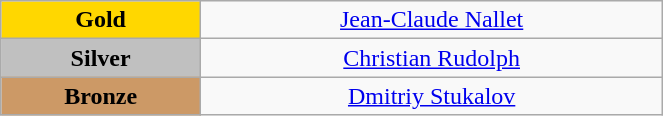<table class="wikitable" style="text-align:center; " width="35%">
<tr>
<td bgcolor="gold"><strong>Gold</strong></td>
<td><a href='#'>Jean-Claude Nallet</a><br>  <small><em></em></small></td>
</tr>
<tr>
<td bgcolor="silver"><strong>Silver</strong></td>
<td><a href='#'>Christian Rudolph</a><br>  <small><em></em></small></td>
</tr>
<tr>
<td bgcolor="CC9966"><strong>Bronze</strong></td>
<td><a href='#'>Dmitriy Stukalov</a><br>  <small><em></em></small></td>
</tr>
</table>
